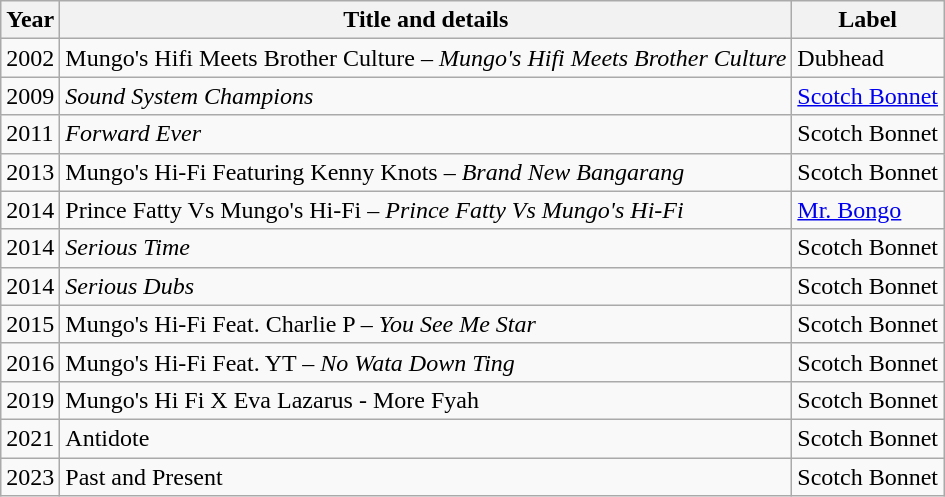<table class="wikitable">
<tr>
<th>Year</th>
<th>Title and details</th>
<th>Label</th>
</tr>
<tr>
<td>2002</td>
<td>Mungo's Hifi Meets Brother Culture – <em>Mungo's Hifi Meets Brother Culture</em></td>
<td>Dubhead</td>
</tr>
<tr>
<td>2009</td>
<td><em>Sound System Champions</em></td>
<td><a href='#'>Scotch Bonnet</a></td>
</tr>
<tr>
<td>2011</td>
<td><em>Forward Ever</em></td>
<td>Scotch Bonnet</td>
</tr>
<tr>
<td>2013</td>
<td>Mungo's Hi-Fi Featuring Kenny Knots – <em>Brand New Bangarang</em></td>
<td>Scotch Bonnet</td>
</tr>
<tr>
<td>2014</td>
<td>Prince Fatty Vs Mungo's Hi-Fi – <em>Prince Fatty Vs Mungo's Hi-Fi</em></td>
<td><a href='#'>Mr. Bongo</a></td>
</tr>
<tr>
<td>2014</td>
<td><em>Serious Time</em></td>
<td>Scotch Bonnet</td>
</tr>
<tr>
<td>2014</td>
<td><em>Serious Dubs</em></td>
<td>Scotch Bonnet</td>
</tr>
<tr>
<td>2015</td>
<td>Mungo's Hi-Fi Feat. Charlie P – <em>You See Me Star</em></td>
<td>Scotch Bonnet</td>
</tr>
<tr>
<td>2016</td>
<td>Mungo's Hi-Fi Feat. YT – <em>No Wata Down Ting</em></td>
<td>Scotch Bonnet</td>
</tr>
<tr>
<td>2019</td>
<td>Mungo's Hi Fi X Eva Lazarus - More Fyah</td>
<td>Scotch Bonnet</td>
</tr>
<tr>
<td>2021</td>
<td>Antidote</td>
<td>Scotch Bonnet</td>
</tr>
<tr>
<td>2023</td>
<td>Past and Present</td>
<td>Scotch Bonnet</td>
</tr>
</table>
